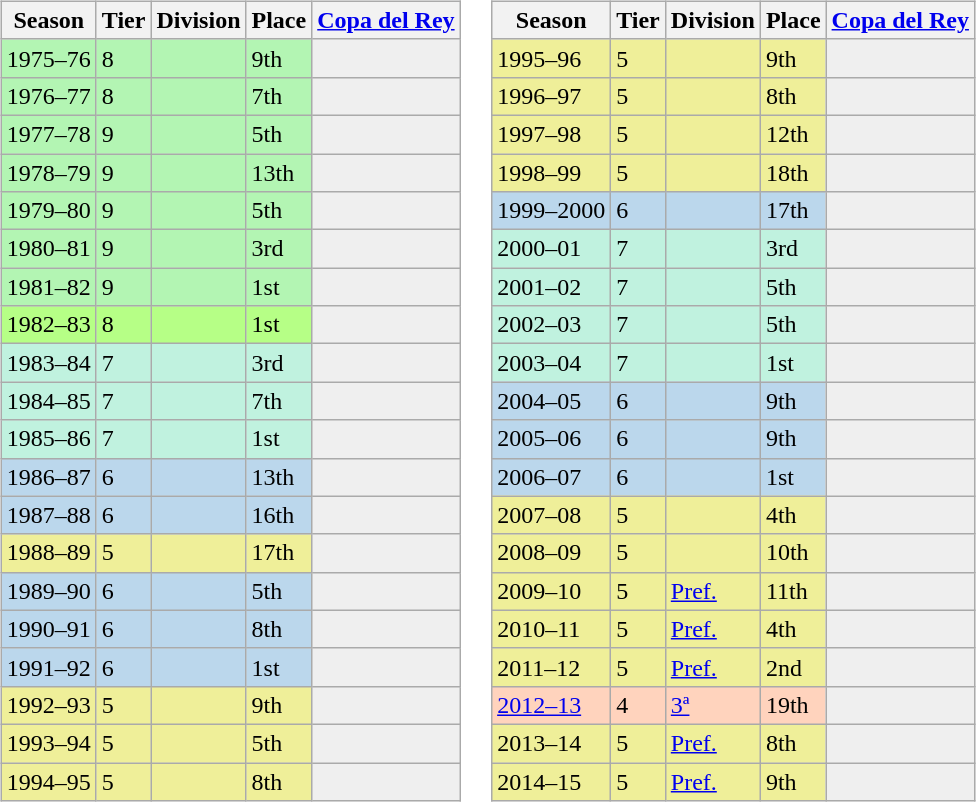<table>
<tr>
<td valign="top" width=0%><br><table class="wikitable">
<tr style="background:#f0f6fa;">
<th>Season</th>
<th>Tier</th>
<th>Division</th>
<th>Place</th>
<th><a href='#'>Copa del Rey</a></th>
</tr>
<tr>
<td style="background:#B3F5B3;">1975–76</td>
<td style="background:#B3F5B3;">8</td>
<td style="background:#B3F5B3;"></td>
<td style="background:#B3F5B3;">9th</td>
<th style="background:#efefef;"></th>
</tr>
<tr>
<td style="background:#B3F5B3;">1976–77</td>
<td style="background:#B3F5B3;">8</td>
<td style="background:#B3F5B3;"></td>
<td style="background:#B3F5B3;">7th</td>
<th style="background:#efefef;"></th>
</tr>
<tr>
<td style="background:#B3F5B3;">1977–78</td>
<td style="background:#B3F5B3;">9</td>
<td style="background:#B3F5B3;"></td>
<td style="background:#B3F5B3;">5th</td>
<th style="background:#efefef;"></th>
</tr>
<tr>
<td style="background:#B3F5B3;">1978–79</td>
<td style="background:#B3F5B3;">9</td>
<td style="background:#B3F5B3;"></td>
<td style="background:#B3F5B3;">13th</td>
<th style="background:#efefef;"></th>
</tr>
<tr>
<td style="background:#B3F5B3;">1979–80</td>
<td style="background:#B3F5B3;">9</td>
<td style="background:#B3F5B3;"></td>
<td style="background:#B3F5B3;">5th</td>
<th style="background:#efefef;"></th>
</tr>
<tr>
<td style="background:#B3F5B3;">1980–81</td>
<td style="background:#B3F5B3;">9</td>
<td style="background:#B3F5B3;"></td>
<td style="background:#B3F5B3;">3rd</td>
<th style="background:#efefef;"></th>
</tr>
<tr>
<td style="background:#B3F5B3;">1981–82</td>
<td style="background:#B3F5B3;">9</td>
<td style="background:#B3F5B3;"></td>
<td style="background:#B3F5B3;">1st</td>
<th style="background:#efefef;"></th>
</tr>
<tr>
<td style="background:#B6FF86;">1982–83</td>
<td style="background:#B6FF86;">8</td>
<td style="background:#B6FF86;"></td>
<td style="background:#B6FF86;">1st</td>
<th style="background:#efefef;"></th>
</tr>
<tr>
<td style="background:#C0F2DF;">1983–84</td>
<td style="background:#C0F2DF;">7</td>
<td style="background:#C0F2DF;"></td>
<td style="background:#C0F2DF;">3rd</td>
<th style="background:#efefef;"></th>
</tr>
<tr>
<td style="background:#C0F2DF;">1984–85</td>
<td style="background:#C0F2DF;">7</td>
<td style="background:#C0F2DF;"></td>
<td style="background:#C0F2DF;">7th</td>
<th style="background:#efefef;"></th>
</tr>
<tr>
<td style="background:#C0F2DF;">1985–86</td>
<td style="background:#C0F2DF;">7</td>
<td style="background:#C0F2DF;"></td>
<td style="background:#C0F2DF;">1st</td>
<th style="background:#efefef;"></th>
</tr>
<tr>
<td style="background:#BBD7EC;">1986–87</td>
<td style="background:#BBD7EC;">6</td>
<td style="background:#BBD7EC;"></td>
<td style="background:#BBD7EC;">13th</td>
<th style="background:#efefef;"></th>
</tr>
<tr>
<td style="background:#BBD7EC;">1987–88</td>
<td style="background:#BBD7EC;">6</td>
<td style="background:#BBD7EC;"></td>
<td style="background:#BBD7EC;">16th</td>
<th style="background:#efefef;"></th>
</tr>
<tr>
<td style="background:#EFEF99;">1988–89</td>
<td style="background:#EFEF99;">5</td>
<td style="background:#EFEF99;"></td>
<td style="background:#EFEF99;">17th</td>
<th style="background:#efefef;"></th>
</tr>
<tr>
<td style="background:#BBD7EC;">1989–90</td>
<td style="background:#BBD7EC;">6</td>
<td style="background:#BBD7EC;"></td>
<td style="background:#BBD7EC;">5th</td>
<th style="background:#efefef;"></th>
</tr>
<tr>
<td style="background:#BBD7EC;">1990–91</td>
<td style="background:#BBD7EC;">6</td>
<td style="background:#BBD7EC;"></td>
<td style="background:#BBD7EC;">8th</td>
<th style="background:#efefef;"></th>
</tr>
<tr>
<td style="background:#BBD7EC;">1991–92</td>
<td style="background:#BBD7EC;">6</td>
<td style="background:#BBD7EC;"></td>
<td style="background:#BBD7EC;">1st</td>
<th style="background:#efefef;"></th>
</tr>
<tr>
<td style="background:#EFEF99;">1992–93</td>
<td style="background:#EFEF99;">5</td>
<td style="background:#EFEF99;"></td>
<td style="background:#EFEF99;">9th</td>
<th style="background:#efefef;"></th>
</tr>
<tr>
<td style="background:#EFEF99;">1993–94</td>
<td style="background:#EFEF99;">5</td>
<td style="background:#EFEF99;"></td>
<td style="background:#EFEF99;">5th</td>
<th style="background:#efefef;"></th>
</tr>
<tr>
<td style="background:#EFEF99;">1994–95</td>
<td style="background:#EFEF99;">5</td>
<td style="background:#EFEF99;"></td>
<td style="background:#EFEF99;">8th</td>
<th style="background:#efefef;"></th>
</tr>
</table>
</td>
<td valign="top" width=0%><br><table class="wikitable">
<tr style="background:#f0f6fa;">
<th>Season</th>
<th>Tier</th>
<th>Division</th>
<th>Place</th>
<th><a href='#'>Copa del Rey</a></th>
</tr>
<tr>
<td style="background:#EFEF99;">1995–96</td>
<td style="background:#EFEF99;">5</td>
<td style="background:#EFEF99;"></td>
<td style="background:#EFEF99;">9th</td>
<th style="background:#efefef;"></th>
</tr>
<tr>
<td style="background:#EFEF99;">1996–97</td>
<td style="background:#EFEF99;">5</td>
<td style="background:#EFEF99;"></td>
<td style="background:#EFEF99;">8th</td>
<th style="background:#efefef;"></th>
</tr>
<tr>
<td style="background:#EFEF99;">1997–98</td>
<td style="background:#EFEF99;">5</td>
<td style="background:#EFEF99;"></td>
<td style="background:#EFEF99;">12th</td>
<th style="background:#efefef;"></th>
</tr>
<tr>
<td style="background:#EFEF99;">1998–99</td>
<td style="background:#EFEF99;">5</td>
<td style="background:#EFEF99;"></td>
<td style="background:#EFEF99;">18th</td>
<th style="background:#efefef;"></th>
</tr>
<tr>
<td style="background:#BBD7EC;">1999–2000</td>
<td style="background:#BBD7EC;">6</td>
<td style="background:#BBD7EC;"></td>
<td style="background:#BBD7EC;">17th</td>
<th style="background:#efefef;"></th>
</tr>
<tr>
<td style="background:#C0F2DF;">2000–01</td>
<td style="background:#C0F2DF;">7</td>
<td style="background:#C0F2DF;"></td>
<td style="background:#C0F2DF;">3rd</td>
<th style="background:#efefef;"></th>
</tr>
<tr>
<td style="background:#C0F2DF;">2001–02</td>
<td style="background:#C0F2DF;">7</td>
<td style="background:#C0F2DF;"></td>
<td style="background:#C0F2DF;">5th</td>
<th style="background:#efefef;"></th>
</tr>
<tr>
<td style="background:#C0F2DF;">2002–03</td>
<td style="background:#C0F2DF;">7</td>
<td style="background:#C0F2DF;"></td>
<td style="background:#C0F2DF;">5th</td>
<th style="background:#efefef;"></th>
</tr>
<tr>
<td style="background:#C0F2DF;">2003–04</td>
<td style="background:#C0F2DF;">7</td>
<td style="background:#C0F2DF;"></td>
<td style="background:#C0F2DF;">1st</td>
<th style="background:#efefef;"></th>
</tr>
<tr>
<td style="background:#BBD7EC;">2004–05</td>
<td style="background:#BBD7EC;">6</td>
<td style="background:#BBD7EC;"></td>
<td style="background:#BBD7EC;">9th</td>
<th style="background:#efefef;"></th>
</tr>
<tr>
<td style="background:#BBD7EC;">2005–06</td>
<td style="background:#BBD7EC;">6</td>
<td style="background:#BBD7EC;"></td>
<td style="background:#BBD7EC;">9th</td>
<th style="background:#efefef;"></th>
</tr>
<tr>
<td style="background:#BBD7EC;">2006–07</td>
<td style="background:#BBD7EC;">6</td>
<td style="background:#BBD7EC;"></td>
<td style="background:#BBD7EC;">1st</td>
<th style="background:#efefef;"></th>
</tr>
<tr>
<td style="background:#EFEF99;">2007–08</td>
<td style="background:#EFEF99;">5</td>
<td style="background:#EFEF99;"></td>
<td style="background:#EFEF99;">4th</td>
<th style="background:#efefef;"></th>
</tr>
<tr>
<td style="background:#EFEF99;">2008–09</td>
<td style="background:#EFEF99;">5</td>
<td style="background:#EFEF99;"></td>
<td style="background:#EFEF99;">10th</td>
<th style="background:#efefef;"></th>
</tr>
<tr>
<td style="background:#EFEF99;">2009–10</td>
<td style="background:#EFEF99;">5</td>
<td style="background:#EFEF99;"><a href='#'>Pref.</a></td>
<td style="background:#EFEF99;">11th</td>
<th style="background:#efefef;"></th>
</tr>
<tr>
<td style="background:#EFEF99;">2010–11</td>
<td style="background:#EFEF99;">5</td>
<td style="background:#EFEF99;"><a href='#'>Pref.</a></td>
<td style="background:#EFEF99;">4th</td>
<th style="background:#efefef;"></th>
</tr>
<tr>
<td style="background:#EFEF99;">2011–12</td>
<td style="background:#EFEF99;">5</td>
<td style="background:#EFEF99;"><a href='#'>Pref.</a></td>
<td style="background:#EFEF99;">2nd</td>
<th style="background:#efefef;"></th>
</tr>
<tr>
<td style="background:#FFD3BD;"><a href='#'>2012–13</a></td>
<td style="background:#FFD3BD;">4</td>
<td style="background:#FFD3BD;"><a href='#'>3ª</a></td>
<td style="background:#FFD3BD;">19th</td>
<td style="background:#efefef;"></td>
</tr>
<tr>
<td style="background:#EFEF99;">2013–14</td>
<td style="background:#EFEF99;">5</td>
<td style="background:#EFEF99;"><a href='#'>Pref.</a></td>
<td style="background:#EFEF99;">8th</td>
<th style="background:#efefef;"></th>
</tr>
<tr>
<td style="background:#EFEF99;">2014–15</td>
<td style="background:#EFEF99;">5</td>
<td style="background:#EFEF99;"><a href='#'>Pref.</a></td>
<td style="background:#EFEF99;">9th</td>
<th style="background:#efefef;"></th>
</tr>
</table>
</td>
</tr>
</table>
